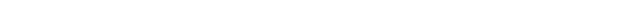<table style="width:66%; text-align:center;">
<tr style="color:white;">
<td style="background:"><strong>1</strong></td>
<td style="background:"><strong>23</strong></td>
</tr>
</table>
